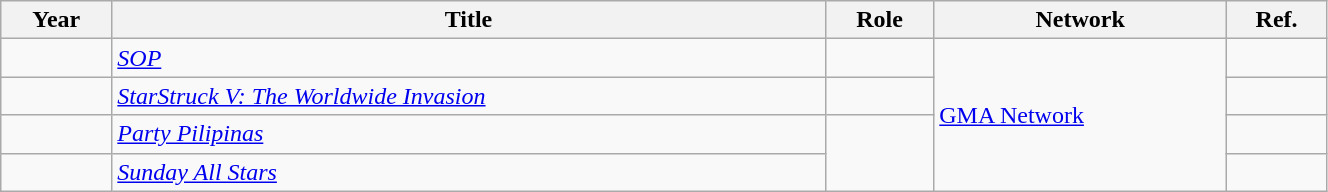<table class="wikitable" style="width:70%">
<tr>
<th>Year</th>
<th>Title</th>
<th class="unsortable">Role</th>
<th class="unsortable">Network</th>
<th class="unsortable">Ref.</th>
</tr>
<tr>
<td></td>
<td><em><a href='#'>SOP</a></em></td>
<td></td>
<td rowspan="4"><a href='#'>GMA Network</a></td>
<td></td>
</tr>
<tr>
<td></td>
<td><em><a href='#'>StarStruck V: The Worldwide Invasion</a></em></td>
<td></td>
<td></td>
</tr>
<tr>
<td></td>
<td><em><a href='#'>Party Pilipinas</a></em></td>
<td rowspan="2"></td>
<td></td>
</tr>
<tr>
<td></td>
<td><em><a href='#'>Sunday All Stars</a></em></td>
<td></td>
</tr>
</table>
